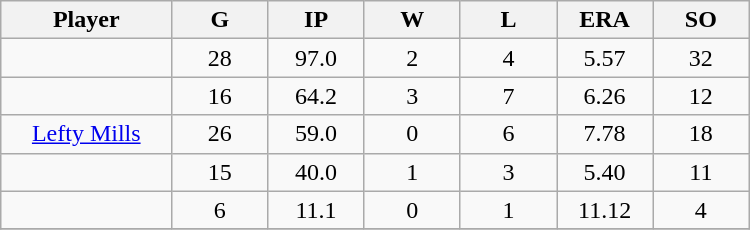<table class="wikitable sortable">
<tr>
<th bgcolor="#DDDDFF" width="16%">Player</th>
<th bgcolor="#DDDDFF" width="9%">G</th>
<th bgcolor="#DDDDFF" width="9%">IP</th>
<th bgcolor="#DDDDFF" width="9%">W</th>
<th bgcolor="#DDDDFF" width="9%">L</th>
<th bgcolor="#DDDDFF" width="9%">ERA</th>
<th bgcolor="#DDDDFF" width="9%">SO</th>
</tr>
<tr align="center">
<td></td>
<td>28</td>
<td>97.0</td>
<td>2</td>
<td>4</td>
<td>5.57</td>
<td>32</td>
</tr>
<tr align="center">
<td></td>
<td>16</td>
<td>64.2</td>
<td>3</td>
<td>7</td>
<td>6.26</td>
<td>12</td>
</tr>
<tr align="center">
<td><a href='#'>Lefty Mills</a></td>
<td>26</td>
<td>59.0</td>
<td>0</td>
<td>6</td>
<td>7.78</td>
<td>18</td>
</tr>
<tr align=center>
<td></td>
<td>15</td>
<td>40.0</td>
<td>1</td>
<td>3</td>
<td>5.40</td>
<td>11</td>
</tr>
<tr align="center">
<td></td>
<td>6</td>
<td>11.1</td>
<td>0</td>
<td>1</td>
<td>11.12</td>
<td>4</td>
</tr>
<tr align="center">
</tr>
</table>
